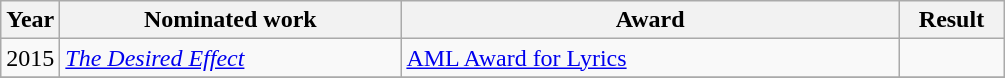<table class="wikitable">
<tr>
<th>Year</th>
<th width="220">Nominated work</th>
<th width="325">Award</th>
<th width="62">Result</th>
</tr>
<tr>
<td>2015</td>
<td><em><a href='#'>The Desired Effect</a></em></td>
<td><a href='#'>AML Award for Lyrics</a></td>
<td></td>
</tr>
<tr>
</tr>
</table>
